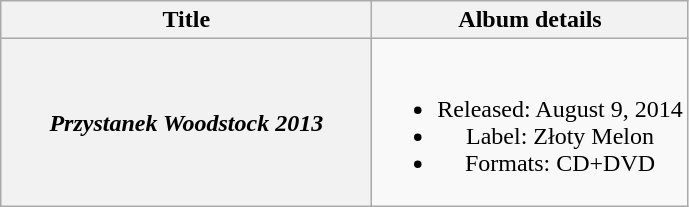<table class="wikitable plainrowheaders" style="text-align:center;">
<tr>
<th scope="col" style="width:15em;">Title</th>
<th scope="col">Album details</th>
</tr>
<tr>
<th scope="row"><em>Przystanek Woodstock 2013</em></th>
<td><br><ul><li>Released: August 9, 2014</li><li>Label: Złoty Melon</li><li>Formats: CD+DVD</li></ul></td>
</tr>
</table>
